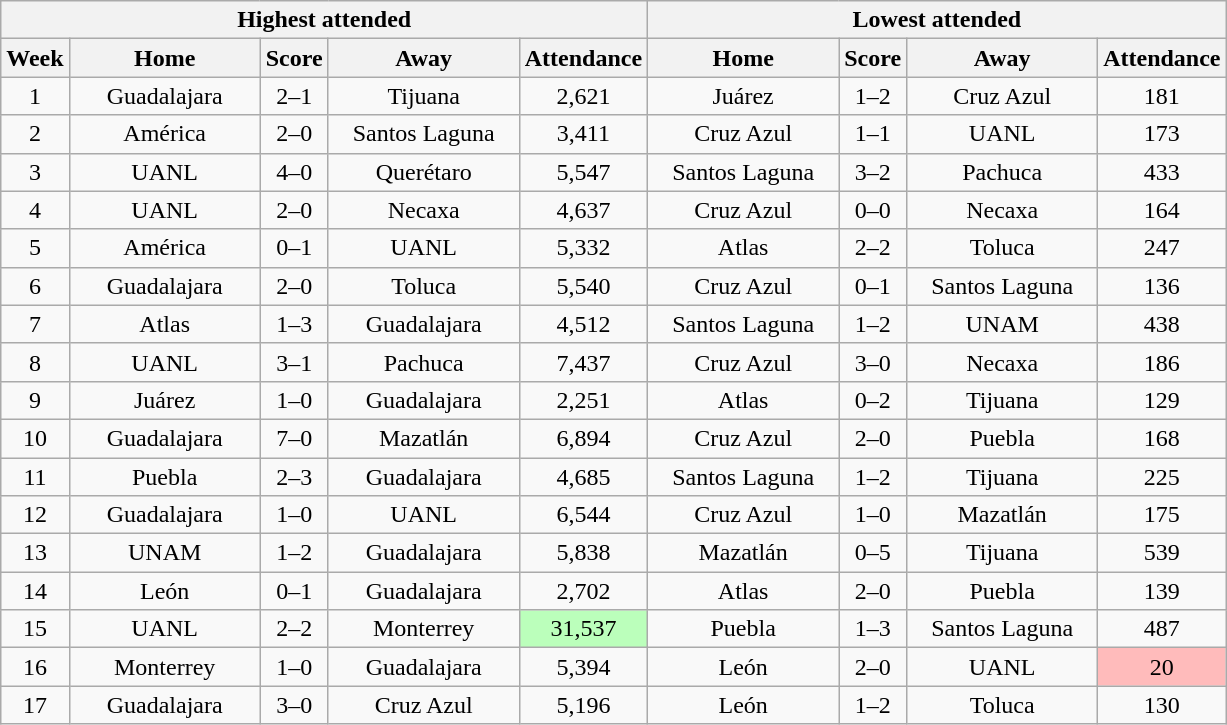<table class="wikitable" style="text-align:center">
<tr>
<th colspan=5>Highest attended</th>
<th colspan=4>Lowest attended</th>
</tr>
<tr>
<th>Week</th>
<th class="unsortable" width=120>Home</th>
<th>Score</th>
<th class="unsortable" width=120>Away</th>
<th>Attendance</th>
<th class="unsortable" width=120>Home</th>
<th>Score</th>
<th class="unsortable" width=120>Away</th>
<th>Attendance</th>
</tr>
<tr>
<td>1</td>
<td>Guadalajara</td>
<td>2–1</td>
<td>Tijuana</td>
<td>2,621</td>
<td>Juárez</td>
<td>1–2</td>
<td>Cruz Azul</td>
<td>181</td>
</tr>
<tr>
<td>2</td>
<td>América</td>
<td>2–0</td>
<td>Santos Laguna</td>
<td>3,411</td>
<td>Cruz Azul</td>
<td>1–1</td>
<td>UANL</td>
<td>173</td>
</tr>
<tr>
<td>3</td>
<td>UANL</td>
<td>4–0</td>
<td>Querétaro</td>
<td>5,547</td>
<td>Santos Laguna</td>
<td>3–2</td>
<td>Pachuca</td>
<td>433</td>
</tr>
<tr>
<td>4</td>
<td>UANL</td>
<td>2–0</td>
<td>Necaxa</td>
<td>4,637</td>
<td>Cruz Azul</td>
<td>0–0</td>
<td>Necaxa</td>
<td>164</td>
</tr>
<tr>
<td>5</td>
<td>América</td>
<td>0–1</td>
<td>UANL</td>
<td>5,332</td>
<td>Atlas</td>
<td>2–2</td>
<td>Toluca</td>
<td>247</td>
</tr>
<tr>
<td>6</td>
<td>Guadalajara</td>
<td>2–0</td>
<td>Toluca</td>
<td>5,540</td>
<td>Cruz Azul</td>
<td>0–1</td>
<td>Santos Laguna</td>
<td>136</td>
</tr>
<tr>
<td>7</td>
<td>Atlas</td>
<td>1–3</td>
<td>Guadalajara</td>
<td>4,512</td>
<td>Santos Laguna</td>
<td>1–2</td>
<td>UNAM</td>
<td>438</td>
</tr>
<tr>
<td>8</td>
<td>UANL</td>
<td>3–1</td>
<td>Pachuca</td>
<td>7,437</td>
<td>Cruz Azul</td>
<td>3–0</td>
<td>Necaxa</td>
<td>186</td>
</tr>
<tr>
<td>9</td>
<td>Juárez</td>
<td>1–0</td>
<td>Guadalajara</td>
<td>2,251</td>
<td>Atlas</td>
<td>0–2</td>
<td>Tijuana</td>
<td>129</td>
</tr>
<tr>
<td>10</td>
<td>Guadalajara</td>
<td>7–0</td>
<td>Mazatlán</td>
<td>6,894</td>
<td>Cruz Azul</td>
<td>2–0</td>
<td>Puebla</td>
<td>168</td>
</tr>
<tr>
<td>11</td>
<td>Puebla</td>
<td>2–3</td>
<td>Guadalajara</td>
<td>4,685</td>
<td>Santos Laguna</td>
<td>1–2</td>
<td>Tijuana</td>
<td>225</td>
</tr>
<tr>
<td>12</td>
<td>Guadalajara</td>
<td>1–0</td>
<td>UANL</td>
<td>6,544</td>
<td>Cruz Azul</td>
<td>1–0</td>
<td>Mazatlán</td>
<td>175</td>
</tr>
<tr>
<td>13</td>
<td>UNAM</td>
<td>1–2</td>
<td>Guadalajara</td>
<td>5,838</td>
<td>Mazatlán</td>
<td>0–5</td>
<td>Tijuana</td>
<td>539</td>
</tr>
<tr>
<td>14</td>
<td>León</td>
<td>0–1</td>
<td>Guadalajara</td>
<td>2,702</td>
<td>Atlas</td>
<td>2–0</td>
<td>Puebla</td>
<td>139</td>
</tr>
<tr>
<td>15</td>
<td>UANL</td>
<td>2–2</td>
<td>Monterrey</td>
<td bgcolor=BBFFBB>31,537</td>
<td>Puebla</td>
<td>1–3</td>
<td>Santos Laguna</td>
<td>487</td>
</tr>
<tr>
<td>16</td>
<td>Monterrey</td>
<td>1–0</td>
<td>Guadalajara</td>
<td>5,394</td>
<td>León</td>
<td>2–0</td>
<td>UANL</td>
<td bgcolor=FFBBBB>20</td>
</tr>
<tr>
<td>17</td>
<td>Guadalajara</td>
<td>3–0</td>
<td>Cruz Azul</td>
<td>5,196</td>
<td>León</td>
<td>1–2</td>
<td>Toluca</td>
<td>130</td>
</tr>
</table>
